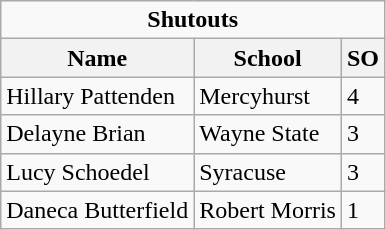<table class="wikitable">
<tr>
<td colspan=3 style="text-align:center;"><strong>Shutouts</strong></td>
</tr>
<tr>
<th>Name</th>
<th>School</th>
<th>SO</th>
</tr>
<tr>
<td>Hillary Pattenden</td>
<td>Mercyhurst</td>
<td>4</td>
</tr>
<tr>
<td>Delayne Brian</td>
<td>Wayne State</td>
<td>3</td>
</tr>
<tr>
<td>Lucy Schoedel</td>
<td>Syracuse</td>
<td>3</td>
</tr>
<tr>
<td>Daneca Butterfield</td>
<td>Robert Morris</td>
<td>1</td>
</tr>
</table>
